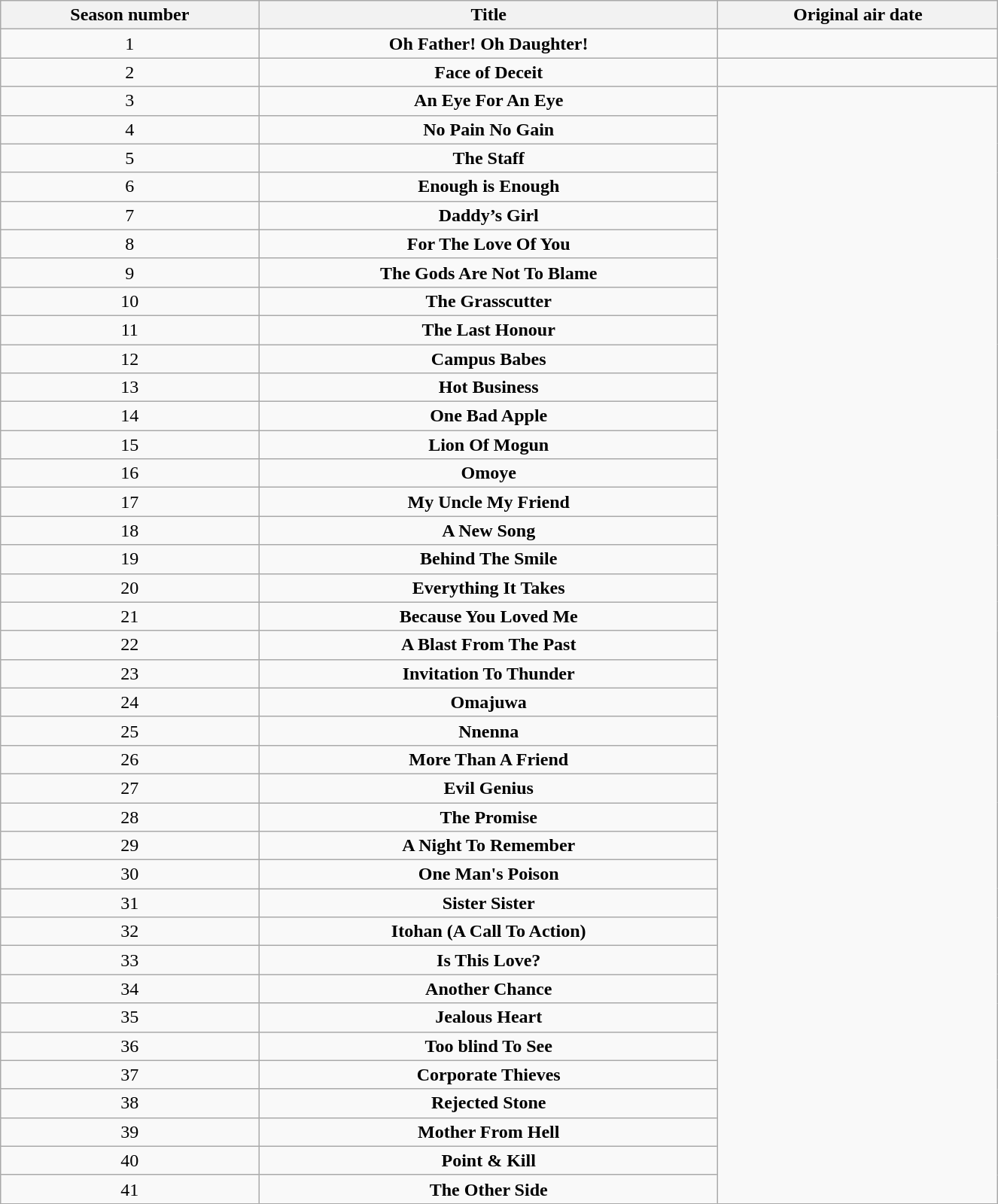<table style="text-align:center; width: 70%; margin-left: auto; margin-right: auto;" class="wikitable">
<tr>
<th>Season number<br></th>
<th>Title</th>
<th>Original air date</th>
</tr>
<tr>
<td>1</td>
<td><strong>Oh Father! Oh Daughter!</strong></td>
<td></td>
</tr>
<tr>
<td>2</td>
<td><strong>Face of Deceit</strong></td>
<td></td>
</tr>
<tr>
<td>3</td>
<td><strong>An Eye For An Eye</strong></td>
<td rowspan="39"></td>
</tr>
<tr>
<td>4</td>
<td><strong>No Pain No Gain</strong></td>
</tr>
<tr>
<td>5</td>
<td><strong>The Staff</strong></td>
</tr>
<tr>
<td>6</td>
<td><strong>Enough is Enough</strong></td>
</tr>
<tr>
<td>7</td>
<td><strong>Daddy’s Girl</strong></td>
</tr>
<tr>
<td>8</td>
<td><strong>For The Love Of You</strong></td>
</tr>
<tr>
<td>9</td>
<td><strong>The Gods Are Not To Blame</strong></td>
</tr>
<tr>
<td>10</td>
<td><strong>The Grasscutter</strong></td>
</tr>
<tr>
<td>11</td>
<td><strong>The Last Honour</strong></td>
</tr>
<tr>
<td>12</td>
<td><strong>Campus Babes</strong></td>
</tr>
<tr>
<td>13</td>
<td><strong>Hot Business</strong></td>
</tr>
<tr>
<td>14</td>
<td><strong>One Bad Apple</strong></td>
</tr>
<tr>
<td>15</td>
<td><strong>Lion Of Mogun</strong></td>
</tr>
<tr>
<td>16</td>
<td><strong>Omoye</strong></td>
</tr>
<tr>
<td>17</td>
<td><strong>My Uncle My Friend</strong></td>
</tr>
<tr>
<td>18</td>
<td><strong>A New Song</strong></td>
</tr>
<tr>
<td>19</td>
<td><strong>Behind The Smile</strong></td>
</tr>
<tr>
<td>20</td>
<td><strong>Everything It Takes</strong></td>
</tr>
<tr>
<td>21</td>
<td><strong>Because You Loved Me</strong></td>
</tr>
<tr>
<td>22</td>
<td><strong>A Blast From The Past</strong></td>
</tr>
<tr>
<td>23</td>
<td><strong>Invitation To Thunder</strong></td>
</tr>
<tr>
<td>24</td>
<td><strong>Omajuwa</strong></td>
</tr>
<tr>
<td>25</td>
<td><strong>Nnenna</strong></td>
</tr>
<tr>
<td>26</td>
<td><strong>More Than A Friend</strong></td>
</tr>
<tr>
<td>27</td>
<td><strong>Evil Genius</strong></td>
</tr>
<tr>
<td>28</td>
<td><strong>The Promise</strong></td>
</tr>
<tr>
<td>29</td>
<td><strong>A Night To Remember</strong></td>
</tr>
<tr>
<td>30</td>
<td><strong>One Man's Poison</strong></td>
</tr>
<tr>
<td>31</td>
<td><strong>Sister Sister</strong></td>
</tr>
<tr>
<td>32</td>
<td><strong>Itohan (A Call To Action)</strong></td>
</tr>
<tr>
<td>33</td>
<td><strong>Is This Love?</strong></td>
</tr>
<tr>
<td>34</td>
<td><strong>Another Chance</strong></td>
</tr>
<tr>
<td>35</td>
<td><strong>Jealous Heart</strong></td>
</tr>
<tr>
<td>36</td>
<td><strong>Too blind To See</strong></td>
</tr>
<tr>
<td>37</td>
<td><strong>Corporate Thieves</strong></td>
</tr>
<tr>
<td>38</td>
<td><strong>Rejected Stone</strong></td>
</tr>
<tr>
<td>39</td>
<td><strong>Mother From Hell</strong></td>
</tr>
<tr>
<td>40</td>
<td><strong>Point & Kill</strong></td>
</tr>
<tr>
<td>41</td>
<td><strong>The Other Side</strong></td>
</tr>
</table>
